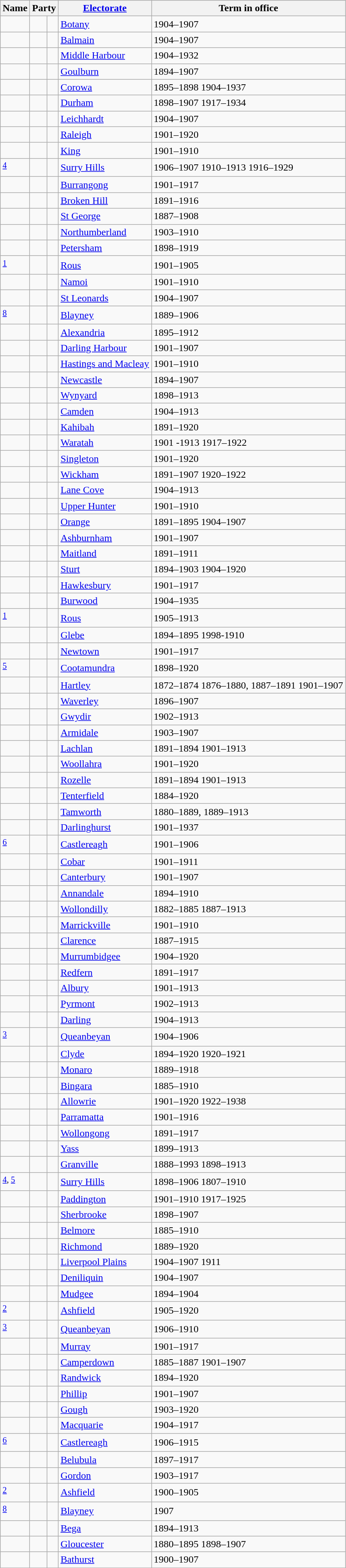<table class="wikitable sortable">
<tr>
<th><strong>Name</strong></th>
<th colspan=2><strong>Party</strong></th>
<th><strong><a href='#'>Electorate</a></strong></th>
<th><strong>Term in office</strong></th>
</tr>
<tr>
<td></td>
<td> </td>
<td></td>
<td><a href='#'>Botany</a></td>
<td>1904–1907</td>
</tr>
<tr>
<td></td>
<td> </td>
<td></td>
<td><a href='#'>Balmain</a></td>
<td>1904–1907</td>
</tr>
<tr>
<td></td>
<td> </td>
<td></td>
<td><a href='#'>Middle Harbour</a></td>
<td>1904–1932</td>
</tr>
<tr>
<td></td>
<td> </td>
<td></td>
<td><a href='#'>Goulburn</a></td>
<td>1894–1907</td>
</tr>
<tr>
<td></td>
<td> </td>
<td></td>
<td><a href='#'>Corowa</a></td>
<td>1895–1898 1904–1937</td>
</tr>
<tr>
<td></td>
<td> </td>
<td></td>
<td><a href='#'>Durham</a></td>
<td>1898–1907 1917–1934</td>
</tr>
<tr>
<td></td>
<td> </td>
<td></td>
<td><a href='#'>Leichhardt</a></td>
<td>1904–1907</td>
</tr>
<tr>
<td></td>
<td> </td>
<td></td>
<td><a href='#'>Raleigh</a></td>
<td>1901–1920</td>
</tr>
<tr>
<td></td>
<td> </td>
<td></td>
<td><a href='#'>King</a></td>
<td>1901–1910</td>
</tr>
<tr>
<td> <sup><a href='#'>4</a></sup></td>
<td> </td>
<td></td>
<td><a href='#'>Surry Hills</a></td>
<td>1906–1907 1910–1913 1916–1929</td>
</tr>
<tr>
<td></td>
<td> </td>
<td></td>
<td><a href='#'>Burrangong</a></td>
<td>1901–1917</td>
</tr>
<tr>
<td></td>
<td> </td>
<td></td>
<td><a href='#'>Broken Hill</a></td>
<td>1891–1916</td>
</tr>
<tr>
<td></td>
<td> </td>
<td></td>
<td><a href='#'>St George</a></td>
<td>1887–1908</td>
</tr>
<tr>
<td></td>
<td> </td>
<td></td>
<td><a href='#'>Northumberland</a></td>
<td>1903–1910</td>
</tr>
<tr>
<td></td>
<td> </td>
<td></td>
<td><a href='#'>Petersham</a></td>
<td>1898–1919</td>
</tr>
<tr>
<td> <sup><a href='#'>1</a></sup></td>
<td> </td>
<td></td>
<td><a href='#'>Rous</a></td>
<td>1901–1905</td>
</tr>
<tr>
<td></td>
<td> </td>
<td></td>
<td><a href='#'>Namoi</a></td>
<td>1901–1910</td>
</tr>
<tr>
<td></td>
<td> </td>
<td></td>
<td><a href='#'>St Leonards</a></td>
<td>1904–1907</td>
</tr>
<tr>
<td> <sup><a href='#'>8</a></sup></td>
<td> </td>
<td></td>
<td><a href='#'>Blayney</a></td>
<td>1889–1906</td>
</tr>
<tr>
<td></td>
<td> </td>
<td></td>
<td><a href='#'>Alexandria</a></td>
<td>1895–1912</td>
</tr>
<tr>
<td></td>
<td> </td>
<td></td>
<td><a href='#'>Darling Harbour</a></td>
<td>1901–1907</td>
</tr>
<tr>
<td></td>
<td> </td>
<td></td>
<td><a href='#'>Hastings and Macleay</a></td>
<td>1901–1910</td>
</tr>
<tr>
<td></td>
<td> </td>
<td></td>
<td><a href='#'>Newcastle</a></td>
<td>1894–1907</td>
</tr>
<tr>
<td></td>
<td> </td>
<td></td>
<td><a href='#'>Wynyard</a></td>
<td>1898–1913</td>
</tr>
<tr>
<td></td>
<td> </td>
<td></td>
<td><a href='#'>Camden</a></td>
<td>1904–1913</td>
</tr>
<tr>
<td></td>
<td> </td>
<td></td>
<td><a href='#'>Kahibah</a></td>
<td>1891–1920</td>
</tr>
<tr>
<td></td>
<td> </td>
<td></td>
<td><a href='#'>Waratah</a></td>
<td>1901 -1913 1917–1922</td>
</tr>
<tr>
<td></td>
<td> </td>
<td></td>
<td><a href='#'>Singleton</a></td>
<td>1901–1920</td>
</tr>
<tr>
<td></td>
<td> </td>
<td></td>
<td><a href='#'>Wickham</a></td>
<td>1891–1907 1920–1922</td>
</tr>
<tr>
<td></td>
<td> </td>
<td></td>
<td><a href='#'>Lane Cove</a></td>
<td>1904–1913</td>
</tr>
<tr>
<td></td>
<td> </td>
<td></td>
<td><a href='#'>Upper Hunter</a></td>
<td>1901–1910</td>
</tr>
<tr>
<td></td>
<td> </td>
<td></td>
<td><a href='#'>Orange</a></td>
<td>1891–1895 1904–1907</td>
</tr>
<tr>
<td></td>
<td> </td>
<td></td>
<td><a href='#'>Ashburnham</a></td>
<td>1901–1907</td>
</tr>
<tr>
<td></td>
<td> </td>
<td></td>
<td><a href='#'>Maitland</a></td>
<td>1891–1911</td>
</tr>
<tr>
<td></td>
<td> </td>
<td></td>
<td><a href='#'>Sturt</a></td>
<td>1894–1903 1904–1920</td>
</tr>
<tr>
<td></td>
<td> </td>
<td></td>
<td><a href='#'>Hawkesbury</a></td>
<td>1901–1917</td>
</tr>
<tr>
<td></td>
<td> </td>
<td></td>
<td><a href='#'>Burwood</a></td>
<td>1904–1935</td>
</tr>
<tr>
<td> <sup><a href='#'>1</a></sup></td>
<td> </td>
<td></td>
<td><a href='#'>Rous</a></td>
<td>1905–1913</td>
</tr>
<tr>
<td></td>
<td> </td>
<td></td>
<td><a href='#'>Glebe</a></td>
<td>1894–1895 1998-1910</td>
</tr>
<tr>
<td></td>
<td> </td>
<td></td>
<td><a href='#'>Newtown</a></td>
<td>1901–1917</td>
</tr>
<tr>
<td> <sup><a href='#'>5</a></sup></td>
<td> </td>
<td></td>
<td><a href='#'>Cootamundra</a></td>
<td>1898–1920</td>
</tr>
<tr>
<td></td>
<td> </td>
<td></td>
<td><a href='#'>Hartley</a></td>
<td>1872–1874 1876–1880, 1887–1891 1901–1907</td>
</tr>
<tr>
<td></td>
<td> </td>
<td></td>
<td><a href='#'>Waverley</a></td>
<td>1896–1907</td>
</tr>
<tr>
<td></td>
<td> </td>
<td></td>
<td><a href='#'>Gwydir</a></td>
<td>1902–1913</td>
</tr>
<tr>
<td></td>
<td> </td>
<td></td>
<td><a href='#'>Armidale</a></td>
<td>1903–1907</td>
</tr>
<tr>
<td></td>
<td> </td>
<td></td>
<td><a href='#'>Lachlan</a></td>
<td>1891–1894 1901–1913</td>
</tr>
<tr>
<td></td>
<td> </td>
<td></td>
<td><a href='#'>Woollahra</a></td>
<td>1901–1920</td>
</tr>
<tr>
<td></td>
<td> </td>
<td></td>
<td><a href='#'>Rozelle</a></td>
<td>1891–1894 1901–1913</td>
</tr>
<tr>
<td></td>
<td> </td>
<td></td>
<td><a href='#'>Tenterfield</a></td>
<td>1884–1920</td>
</tr>
<tr>
<td></td>
<td> </td>
<td></td>
<td><a href='#'>Tamworth</a></td>
<td>1880–1889, 1889–1913</td>
</tr>
<tr>
<td></td>
<td> </td>
<td></td>
<td><a href='#'>Darlinghurst</a></td>
<td>1901–1937</td>
</tr>
<tr>
<td> <sup><a href='#'>6</a></sup></td>
<td> </td>
<td></td>
<td><a href='#'>Castlereagh</a></td>
<td>1901–1906</td>
</tr>
<tr>
<td></td>
<td> </td>
<td></td>
<td><a href='#'>Cobar</a></td>
<td>1901–1911</td>
</tr>
<tr>
<td></td>
<td> </td>
<td></td>
<td><a href='#'>Canterbury</a></td>
<td>1901–1907</td>
</tr>
<tr>
<td></td>
<td> </td>
<td></td>
<td><a href='#'>Annandale</a></td>
<td>1894–1910</td>
</tr>
<tr>
<td></td>
<td> </td>
<td></td>
<td><a href='#'>Wollondilly</a></td>
<td>1882–1885 1887–1913</td>
</tr>
<tr>
<td></td>
<td> </td>
<td></td>
<td><a href='#'>Marrickville</a></td>
<td>1901–1910</td>
</tr>
<tr>
<td></td>
<td> </td>
<td></td>
<td><a href='#'>Clarence</a></td>
<td>1887–1915</td>
</tr>
<tr>
<td></td>
<td> </td>
<td></td>
<td><a href='#'>Murrumbidgee</a></td>
<td>1904–1920</td>
</tr>
<tr>
<td></td>
<td> </td>
<td></td>
<td><a href='#'>Redfern</a></td>
<td>1891–1917</td>
</tr>
<tr>
<td></td>
<td> </td>
<td></td>
<td><a href='#'>Albury</a></td>
<td>1901–1913</td>
</tr>
<tr>
<td></td>
<td> </td>
<td></td>
<td><a href='#'>Pyrmont</a></td>
<td>1902–1913</td>
</tr>
<tr>
<td></td>
<td> </td>
<td></td>
<td><a href='#'>Darling</a></td>
<td>1904–1913</td>
</tr>
<tr>
<td> <sup><a href='#'>3</a></sup></td>
<td> </td>
<td></td>
<td><a href='#'>Queanbeyan</a></td>
<td>1904–1906</td>
</tr>
<tr>
<td></td>
<td> </td>
<td></td>
<td><a href='#'>Clyde</a></td>
<td>1894–1920 1920–1921</td>
</tr>
<tr>
<td></td>
<td> </td>
<td></td>
<td><a href='#'>Monaro</a></td>
<td>1889–1918</td>
</tr>
<tr>
<td></td>
<td> </td>
<td></td>
<td><a href='#'>Bingara</a></td>
<td>1885–1910</td>
</tr>
<tr>
<td></td>
<td> </td>
<td></td>
<td><a href='#'>Allowrie</a></td>
<td>1901–1920 1922–1938</td>
</tr>
<tr>
<td></td>
<td> </td>
<td></td>
<td><a href='#'>Parramatta</a></td>
<td>1901–1916</td>
</tr>
<tr>
<td></td>
<td> </td>
<td></td>
<td><a href='#'>Wollongong</a></td>
<td>1891–1917</td>
</tr>
<tr>
<td></td>
<td> </td>
<td></td>
<td><a href='#'>Yass</a></td>
<td>1899–1913</td>
</tr>
<tr>
<td></td>
<td> </td>
<td></td>
<td><a href='#'>Granville</a></td>
<td>1888–1993 1898–1913</td>
</tr>
<tr>
<td> <sup><a href='#'>4</a>, <a href='#'>5</a></sup></td>
<td> </td>
<td></td>
<td><a href='#'>Surry Hills</a></td>
<td>1898–1906 1807–1910</td>
</tr>
<tr>
<td></td>
<td> </td>
<td></td>
<td><a href='#'>Paddington</a></td>
<td>1901–1910 1917–1925</td>
</tr>
<tr>
<td></td>
<td> </td>
<td></td>
<td><a href='#'>Sherbrooke</a></td>
<td>1898–1907</td>
</tr>
<tr>
<td></td>
<td> </td>
<td></td>
<td><a href='#'>Belmore</a></td>
<td>1885–1910</td>
</tr>
<tr>
<td></td>
<td> </td>
<td></td>
<td><a href='#'>Richmond</a></td>
<td>1889–1920</td>
</tr>
<tr>
<td></td>
<td> </td>
<td></td>
<td><a href='#'>Liverpool Plains</a></td>
<td>1904–1907 1911</td>
</tr>
<tr>
<td></td>
<td> </td>
<td></td>
<td><a href='#'>Deniliquin</a></td>
<td>1904–1907</td>
</tr>
<tr>
<td></td>
<td> </td>
<td></td>
<td><a href='#'>Mudgee</a></td>
<td>1894–1904</td>
</tr>
<tr>
<td> <sup><a href='#'>2</a></sup></td>
<td> </td>
<td></td>
<td><a href='#'>Ashfield</a></td>
<td>1905–1920</td>
</tr>
<tr>
<td> <sup><a href='#'>3</a></sup></td>
<td> </td>
<td></td>
<td><a href='#'>Queanbeyan</a></td>
<td>1906–1910</td>
</tr>
<tr>
<td></td>
<td> </td>
<td></td>
<td><a href='#'>Murray</a></td>
<td>1901–1917</td>
</tr>
<tr>
<td></td>
<td> </td>
<td></td>
<td><a href='#'>Camperdown</a></td>
<td>1885–1887 1901–1907</td>
</tr>
<tr>
<td></td>
<td> </td>
<td></td>
<td><a href='#'>Randwick</a></td>
<td>1894–1920</td>
</tr>
<tr>
<td></td>
<td> </td>
<td></td>
<td><a href='#'>Phillip</a></td>
<td>1901–1907</td>
</tr>
<tr>
<td></td>
<td> </td>
<td></td>
<td><a href='#'>Gough</a></td>
<td>1903–1920</td>
</tr>
<tr>
<td></td>
<td> </td>
<td></td>
<td><a href='#'>Macquarie</a></td>
<td>1904–1917</td>
</tr>
<tr>
<td> <sup><a href='#'>6</a></sup></td>
<td> </td>
<td></td>
<td><a href='#'>Castlereagh</a></td>
<td>1906–1915</td>
</tr>
<tr>
<td></td>
<td> </td>
<td></td>
<td><a href='#'>Belubula</a></td>
<td>1897–1917</td>
</tr>
<tr>
<td></td>
<td> </td>
<td></td>
<td><a href='#'>Gordon</a></td>
<td>1903–1917</td>
</tr>
<tr>
<td> <sup><a href='#'>2</a></sup></td>
<td> </td>
<td></td>
<td><a href='#'>Ashfield</a></td>
<td>1900–1905</td>
</tr>
<tr>
<td> <sup><a href='#'>8</a></sup></td>
<td> </td>
<td></td>
<td><a href='#'>Blayney</a></td>
<td>1907</td>
</tr>
<tr>
<td></td>
<td> </td>
<td></td>
<td><a href='#'>Bega</a></td>
<td>1894–1913</td>
</tr>
<tr>
<td></td>
<td> </td>
<td></td>
<td><a href='#'>Gloucester</a></td>
<td>1880–1895 1898–1907</td>
</tr>
<tr>
<td></td>
<td> </td>
<td></td>
<td><a href='#'>Bathurst</a></td>
<td>1900–1907</td>
</tr>
</table>
